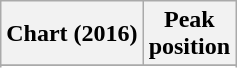<table class="wikitable sortable plainrowheaders" style="text-align:center">
<tr>
<th scope="col">Chart (2016)</th>
<th scope="col">Peak<br>position</th>
</tr>
<tr>
</tr>
<tr>
</tr>
<tr>
</tr>
<tr>
</tr>
<tr>
</tr>
<tr>
</tr>
<tr>
</tr>
<tr>
</tr>
</table>
